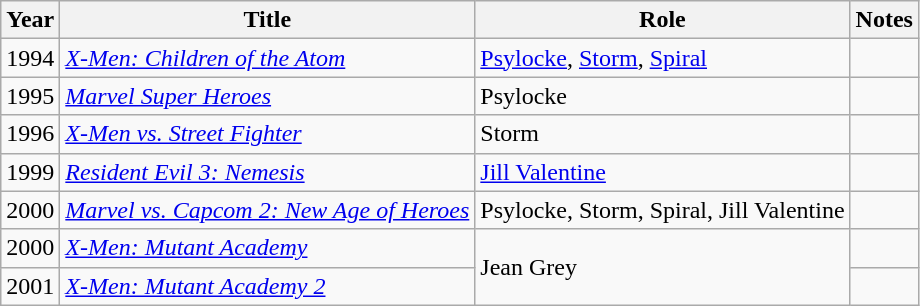<table class="wikitable sortable">
<tr>
<th>Year</th>
<th>Title</th>
<th>Role</th>
<th class="unsortable">Notes</th>
</tr>
<tr>
<td>1994</td>
<td><em><a href='#'>X-Men: Children of the Atom</a></em></td>
<td><a href='#'>Psylocke</a>, <a href='#'>Storm</a>, <a href='#'>Spiral</a></td>
<td></td>
</tr>
<tr>
<td>1995</td>
<td><em><a href='#'>Marvel Super Heroes</a></em></td>
<td>Psylocke</td>
<td></td>
</tr>
<tr>
<td>1996</td>
<td><em><a href='#'>X-Men vs. Street Fighter</a></em></td>
<td>Storm</td>
<td></td>
</tr>
<tr>
<td>1999</td>
<td><em><a href='#'>Resident Evil 3: Nemesis</a></em></td>
<td><a href='#'>Jill Valentine</a></td>
<td></td>
</tr>
<tr>
<td>2000</td>
<td><em><a href='#'>Marvel vs. Capcom 2: New Age of Heroes</a></em></td>
<td>Psylocke, Storm, Spiral, Jill Valentine</td>
<td></td>
</tr>
<tr>
<td>2000</td>
<td><em><a href='#'>X-Men: Mutant Academy</a></em></td>
<td rowspan="2">Jean Grey</td>
<td></td>
</tr>
<tr>
<td>2001</td>
<td><em><a href='#'>X-Men: Mutant Academy 2</a></em></td>
<td></td>
</tr>
</table>
